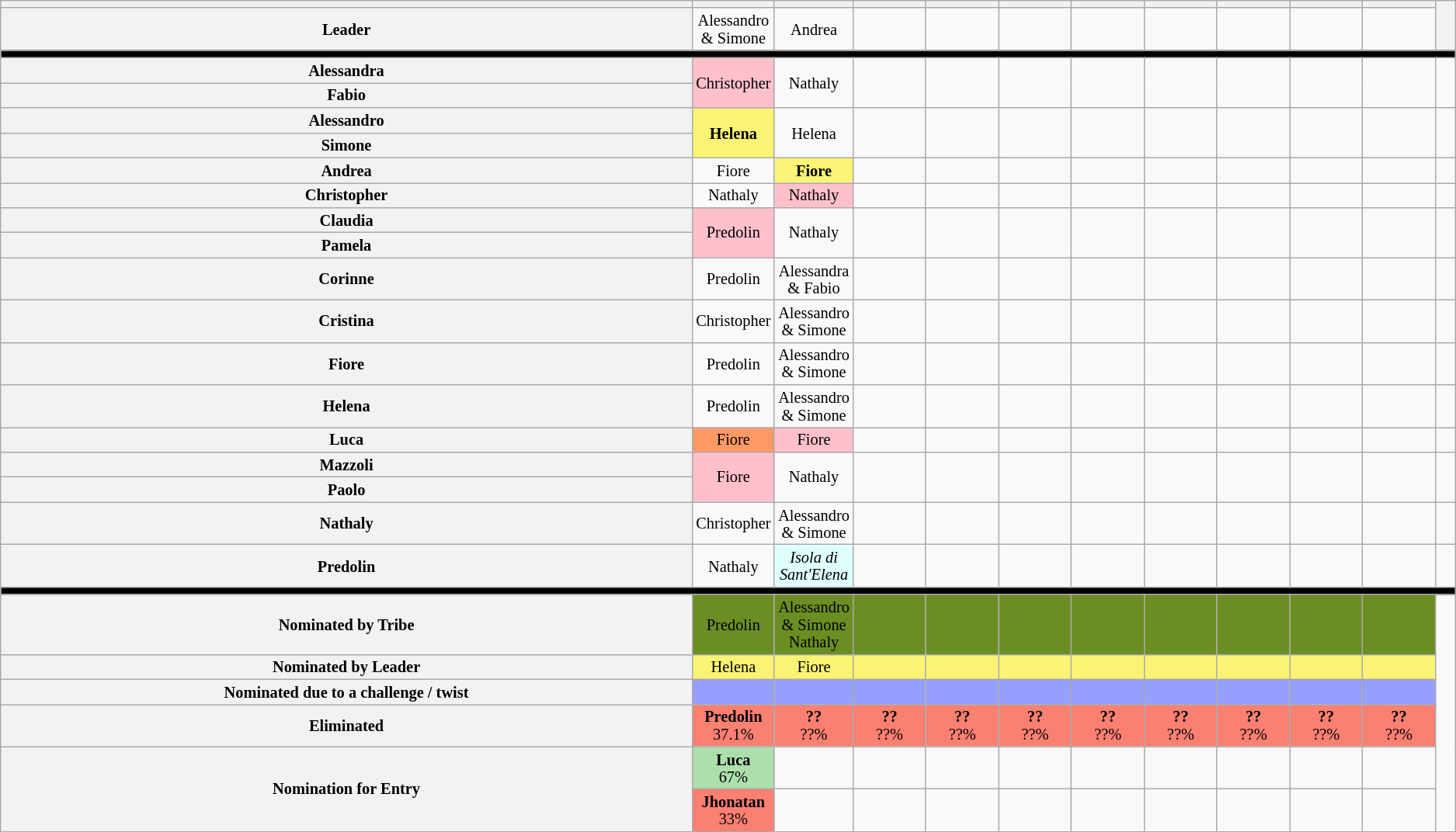<table class="wikitable" style="text-align:center; font-size:85%; line-height:15px;">
<tr>
<th></th>
<th style="width:5%"></th>
<th style="width:5%"></th>
<th style="width:5%"></th>
<th style="width:5%"></th>
<th style="width:5%"></th>
<th style="width:5%"></th>
<th style="width:5%"></th>
<th style="width:5%"></th>
<th style="width:5%"></th>
<th style="width:5%"></th>
<th rowspan="2"></th>
</tr>
<tr>
<th>Leader</th>
<td>Alessandro & Simone</td>
<td>Andrea</td>
<td></td>
<td></td>
<td></td>
<td></td>
<td></td>
<td></td>
<td></td>
<td></td>
</tr>
<tr>
<th colspan="12" style="background:#000;"></th>
</tr>
<tr>
<th>Alessandra</th>
<td rowspan="2" style="background:#FFC0CB;">Christopher</td>
<td rowspan="2">Nathaly</td>
<td rowspan="2"></td>
<td rowspan="2"></td>
<td rowspan="2"></td>
<td rowspan="2"></td>
<td rowspan="2"></td>
<td rowspan="2"></td>
<td rowspan="2"></td>
<td rowspan="2"></td>
<td rowspan="2"></td>
</tr>
<tr>
<th>Fabio</th>
</tr>
<tr>
<th>Alessandro</th>
<td rowspan="2" style="background:#FBF373"><strong>Helena</strong></td>
<td rowspan="2">Helena</td>
<td rowspan="2"></td>
<td rowspan="2"></td>
<td rowspan="2"></td>
<td rowspan="2"></td>
<td rowspan="2"></td>
<td rowspan="2"></td>
<td rowspan="2"></td>
<td rowspan="2"></td>
<td rowspan="2"></td>
</tr>
<tr>
<th>Simone</th>
</tr>
<tr>
<th>Andrea</th>
<td>Fiore</td>
<td style="background:#FBF373;"><strong>Fiore</strong></td>
<td></td>
<td></td>
<td></td>
<td></td>
<td></td>
<td></td>
<td></td>
<td></td>
<td></td>
</tr>
<tr>
<th>Christopher</th>
<td>Nathaly</td>
<td style="background:#FFC0CB;">Nathaly</td>
<td></td>
<td></td>
<td></td>
<td></td>
<td></td>
<td></td>
<td></td>
<td></td>
<td></td>
</tr>
<tr>
<th>Claudia</th>
<td rowspan="2" style="background:#FFC0CB;">Predolin</td>
<td rowspan="2">Nathaly</td>
<td rowspan="2"></td>
<td rowspan="2"></td>
<td rowspan="2"></td>
<td rowspan="2"></td>
<td rowspan="2"></td>
<td rowspan="2"></td>
<td rowspan="2"></td>
<td rowspan="2"></td>
<td rowspan="2"></td>
</tr>
<tr>
<th>Pamela</th>
</tr>
<tr>
<th>Corinne</th>
<td>Predolin</td>
<td>Alessandra & Fabio</td>
<td></td>
<td></td>
<td></td>
<td></td>
<td></td>
<td></td>
<td></td>
<td></td>
<td></td>
</tr>
<tr>
<th>Cristina</th>
<td>Christopher</td>
<td>Alessandro & Simone</td>
<td></td>
<td></td>
<td></td>
<td></td>
<td></td>
<td></td>
<td></td>
<td></td>
<td></td>
</tr>
<tr>
<th>Fiore</th>
<td>Predolin</td>
<td>Alessandro & Simone</td>
<td></td>
<td></td>
<td></td>
<td></td>
<td></td>
<td></td>
<td></td>
<td></td>
<td></td>
</tr>
<tr>
<th>Helena</th>
<td>Predolin</td>
<td>Alessandro & Simone</td>
<td></td>
<td></td>
<td></td>
<td></td>
<td></td>
<td></td>
<td></td>
<td></td>
<td></td>
</tr>
<tr>
<th>Luca</th>
<td style="background:#FF9966;">Fiore</td>
<td style="background:#FFC0CB;">Fiore</td>
<td></td>
<td></td>
<td></td>
<td></td>
<td></td>
<td></td>
<td></td>
<td></td>
<td></td>
</tr>
<tr>
<th>Mazzoli</th>
<td rowspan="2" style="background:#FFC0CB;">Fiore</td>
<td rowspan="2">Nathaly</td>
<td rowspan="2"></td>
<td rowspan="2"></td>
<td rowspan="2"></td>
<td rowspan="2"></td>
<td rowspan="2"></td>
<td rowspan="2"></td>
<td rowspan="2"></td>
<td rowspan="2"></td>
<td rowspan="2"></td>
</tr>
<tr>
<th>Paolo</th>
</tr>
<tr>
<th>Nathaly</th>
<td>Christopher</td>
<td>Alessandro & Simone</td>
<td></td>
<td></td>
<td></td>
<td></td>
<td></td>
<td></td>
<td></td>
<td></td>
<td></td>
</tr>
<tr>
<th>Predolin</th>
<td>Nathaly</td>
<td style="background:#E0FFFF;"><em>Isola di Sant'Elena</em></td>
<td></td>
<td></td>
<td></td>
<td></td>
<td></td>
<td></td>
<td></td>
<td></td>
<td></td>
</tr>
<tr>
<th colspan="12" style="background:#000;"></th>
</tr>
<tr>
<th>Nominated by Tribe</th>
<td style="background:#6B8E23;">Predolin</td>
<td style="background:#6B8E23;">Alessandro & Simone<br>Nathaly</td>
<td style="background:#6B8E23;"></td>
<td style="background:#6B8E23;"></td>
<td style="background:#6B8E23;"></td>
<td style="background:#6B8E23;"></td>
<td style="background:#6B8E23;"></td>
<td style="background:#6B8E23;"></td>
<td style="background:#6B8E23;"></td>
<td style="background:#6B8E23;"></td>
</tr>
<tr>
<th>Nominated by Leader</th>
<td style="background:#FBF373;">Helena</td>
<td style="background:#FBF373;">Fiore</td>
<td style="background:#FBF373;"></td>
<td style="background:#FBF373;"></td>
<td style="background:#FBF373;"></td>
<td style="background:#FBF373;"></td>
<td style="background:#FBF373;"></td>
<td style="background:#FBF373;"></td>
<td style="background:#FBF373;"></td>
<td style="background:#FBF373;"></td>
</tr>
<tr>
<th>Nominated due to a challenge / twist</th>
<td style="background:#959FFD"></td>
<td style="background:#959FFD"></td>
<td style="background:#959FFD"></td>
<td style="background:#959FFD"></td>
<td style="background:#959FFD"></td>
<td style="background:#959FFD"></td>
<td style="background:#959FFD"></td>
<td style="background:#959FFD"></td>
<td style="background:#959FFD"></td>
<td style="background:#959FFD"></td>
</tr>
<tr>
<th>Eliminated</th>
<td style="background:salmon;"><strong>Predolin</strong><br>37.1%<br></td>
<td style="background:salmon;"><strong>??</strong><br>??%<br></td>
<td style="background:salmon;"><strong>??</strong><br>??%<br></td>
<td style="background:salmon;"><strong>??</strong><br>??%<br></td>
<td style="background:salmon;"><strong>??</strong><br>??%<br></td>
<td style="background:salmon;"><strong>??</strong><br>??%<br></td>
<td style="background:salmon;"><strong>??</strong><br>??%<br></td>
<td style="background:salmon;"><strong>??</strong><br>??%<br></td>
<td style="background:salmon;"><strong>??</strong><br>??%<br></td>
<td style="background:salmon;"><strong>??</strong><br>??%<br></td>
</tr>
<tr>
<th rowspan="2">Nomination for Entry</th>
<td style="background:#addfad"><strong>Luca</strong><br>67%<br></td>
<td></td>
<td></td>
<td></td>
<td></td>
<td></td>
<td></td>
<td></td>
<td></td>
<td></td>
</tr>
<tr>
<td style="background:#FA8072"><strong>Jhonatan</strong><br>33%<br></td>
<td></td>
<td></td>
<td></td>
<td></td>
<td></td>
<td></td>
<td></td>
<td></td>
<td></td>
</tr>
</table>
